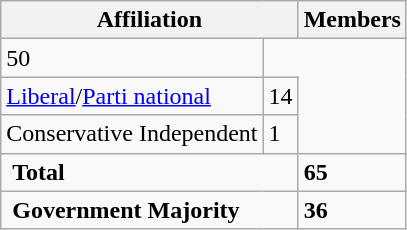<table class="wikitable">
<tr>
<th colspan="2">Affiliation</th>
<th>Members</th>
</tr>
<tr>
<td>50</td>
</tr>
<tr>
<td align=left><a href='#'>Liberal</a>/<a href='#'>Parti national</a></td>
<td>14</td>
</tr>
<tr>
<td align=left>Conservative Independent</td>
<td>1</td>
</tr>
<tr>
<td colspan="2" style="text-align:left;"> <strong>Total</strong><br></td>
<td><strong>65</strong></td>
</tr>
<tr>
<td colspan="2" style="text-align:left;"> <strong>Government Majority</strong><br></td>
<td><strong>36</strong></td>
</tr>
</table>
